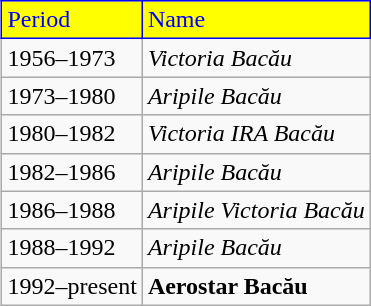<table class="wikitable" style="text-align: left" align="right">
<tr>
<td style="background:#FFFF00;color:#0000FF;border:1px solid #0000FF">Period</td>
<td style="background:#FFFF00;color:#0000FF;border:1px solid #0000FF">Name</td>
</tr>
<tr>
<td>1956–1973</td>
<td align=left><em>Victoria Bacău</em></td>
</tr>
<tr>
<td>1973–1980</td>
<td align=left><em>Aripile Bacău</em></td>
</tr>
<tr>
<td>1980–1982</td>
<td align=left><em>Victoria IRA Bacău</em></td>
</tr>
<tr>
<td>1982–1986</td>
<td align=left><em>Aripile Bacău</em></td>
</tr>
<tr>
<td>1986–1988</td>
<td align=left><em>Aripile Victoria Bacău</em></td>
</tr>
<tr>
<td>1988–1992</td>
<td align=left><em>Aripile Bacău</em></td>
</tr>
<tr>
<td>1992–present</td>
<td align=left><strong>Aerostar Bacău</strong></td>
</tr>
</table>
